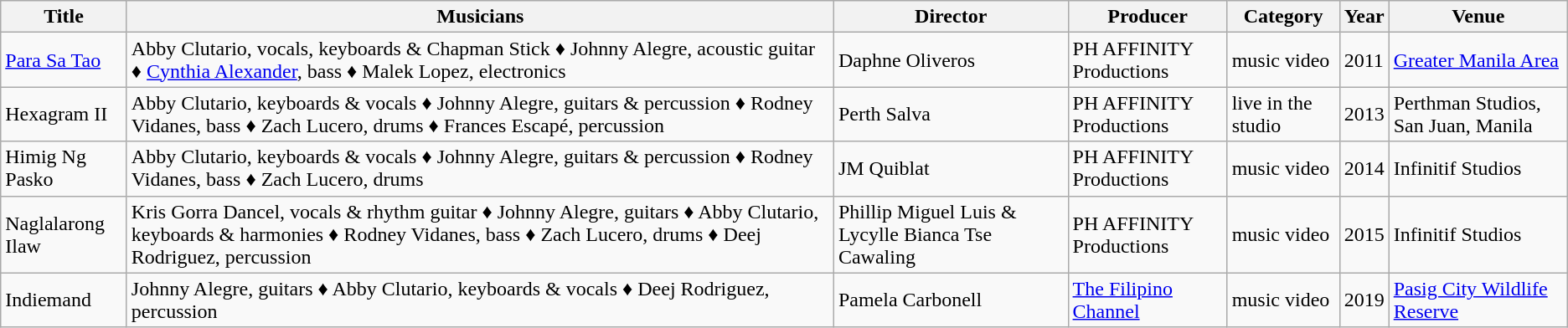<table class="wikitable sortable mw-collapsible">
<tr>
<th>Title</th>
<th>Musicians</th>
<th>Director</th>
<th>Producer</th>
<th>Category</th>
<th>Year</th>
<th>Venue</th>
</tr>
<tr>
<td><a href='#'>Para Sa Tao</a></td>
<td>Abby Clutario, vocals, keyboards & Chapman Stick ♦ Johnny Alegre, acoustic guitar ♦ <a href='#'>Cynthia Alexander</a>, bass ♦ Malek Lopez, electronics</td>
<td>Daphne Oliveros</td>
<td>PH AFFINITY Productions</td>
<td>music video</td>
<td>2011</td>
<td><a href='#'>Greater Manila Area</a></td>
</tr>
<tr>
<td>Hexagram II</td>
<td>Abby Clutario, keyboards & vocals ♦ Johnny Alegre, guitars & percussion ♦ Rodney Vidanes, bass ♦ Zach Lucero, drums ♦ Frances Escapé, percussion</td>
<td>Perth Salva</td>
<td>PH AFFINITY Productions</td>
<td>live in the studio</td>
<td>2013</td>
<td>Perthman Studios, San Juan, Manila</td>
</tr>
<tr>
<td>Himig Ng Pasko</td>
<td>Abby Clutario, keyboards & vocals ♦ Johnny Alegre, guitars & percussion ♦ Rodney Vidanes, bass ♦ Zach Lucero, drums</td>
<td>JM Quiblat</td>
<td>PH AFFINITY Productions</td>
<td>music video</td>
<td>2014</td>
<td>Infinitif Studios</td>
</tr>
<tr>
<td>Naglalarong Ilaw</td>
<td>Kris Gorra Dancel, vocals & rhythm guitar ♦ Johnny Alegre, guitars ♦ Abby Clutario, keyboards & harmonies ♦ Rodney Vidanes, bass ♦ Zach Lucero, drums ♦ Deej Rodriguez, percussion</td>
<td>Phillip Miguel Luis & Lycylle Bianca Tse Cawaling</td>
<td>PH AFFINITY Productions</td>
<td>music video</td>
<td>2015</td>
<td>Infinitif Studios</td>
</tr>
<tr>
<td>Indiemand</td>
<td>Johnny Alegre, guitars ♦ Abby Clutario, keyboards & vocals ♦ Deej Rodriguez, percussion</td>
<td>Pamela Carbonell</td>
<td><a href='#'>The Filipino Channel</a></td>
<td>music video</td>
<td>2019</td>
<td><a href='#'>Pasig City Wildlife Reserve</a></td>
</tr>
</table>
